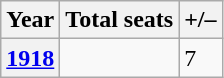<table class="wikitable">
<tr>
<th>Year</th>
<th>Total seats</th>
<th>+/–</th>
</tr>
<tr>
<th><a href='#'>1918</a></th>
<td></td>
<td> 7</td>
</tr>
</table>
